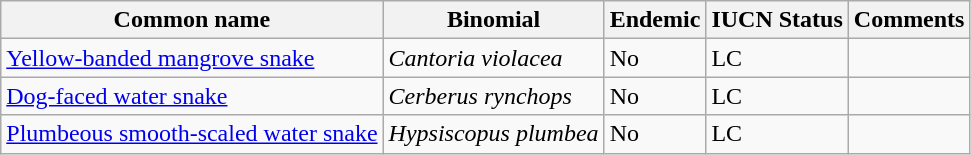<table class="wikitable">
<tr>
<th>Common name</th>
<th>Binomial</th>
<th>Endemic</th>
<th>IUCN Status</th>
<th>Comments</th>
</tr>
<tr>
<td><a href='#'>Yellow-banded mangrove snake</a></td>
<td><em>Cantoria violacea</em></td>
<td>No</td>
<td>LC</td>
<td></td>
</tr>
<tr>
<td><a href='#'>Dog-faced water snake</a></td>
<td><em>Cerberus rynchops</em></td>
<td>No</td>
<td>LC</td>
<td></td>
</tr>
<tr>
<td><a href='#'>Plumbeous smooth-scaled water snake</a></td>
<td><em>Hypsiscopus plumbea</em></td>
<td>No</td>
<td>LC</td>
<td></td>
</tr>
</table>
